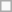<table class=wikitable>
<tr>
<td> </td>
</tr>
</table>
